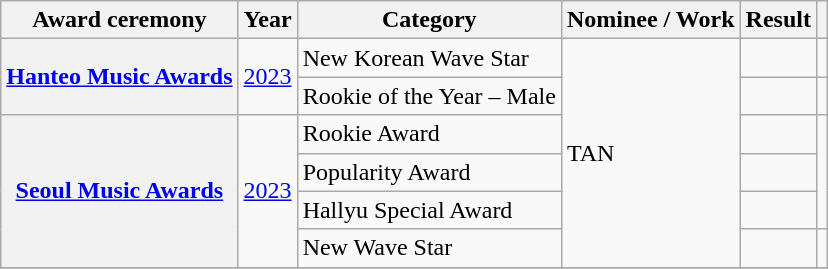<table class="wikitable plainrowheaders sortable">
<tr>
<th scope="col">Award ceremony</th>
<th scope="col">Year</th>
<th scope="col">Category</th>
<th scope="col">Nominee / Work</th>
<th scope="col">Result</th>
<th scope="col" class="unsortable"></th>
</tr>
<tr>
<th scope="row" rowspan="2"><a href='#'>Hanteo Music Awards</a></th>
<td rowspan="2"><a href='#'>2023</a></td>
<td>New Korean Wave Star</td>
<td rowspan="6">TAN</td>
<td></td>
<td></td>
</tr>
<tr>
<td>Rookie of the Year – Male</td>
<td></td>
<td></td>
</tr>
<tr>
<th scope="row" rowspan="4"><a href='#'>Seoul Music Awards</a></th>
<td rowspan="4"><a href='#'>2023</a></td>
<td>Rookie Award</td>
<td></td>
<td rowspan="3"></td>
</tr>
<tr>
<td>Popularity Award</td>
<td></td>
</tr>
<tr>
<td>Hallyu Special Award</td>
<td></td>
</tr>
<tr>
<td>New Wave Star</td>
<td></td>
<td></td>
</tr>
<tr>
</tr>
</table>
